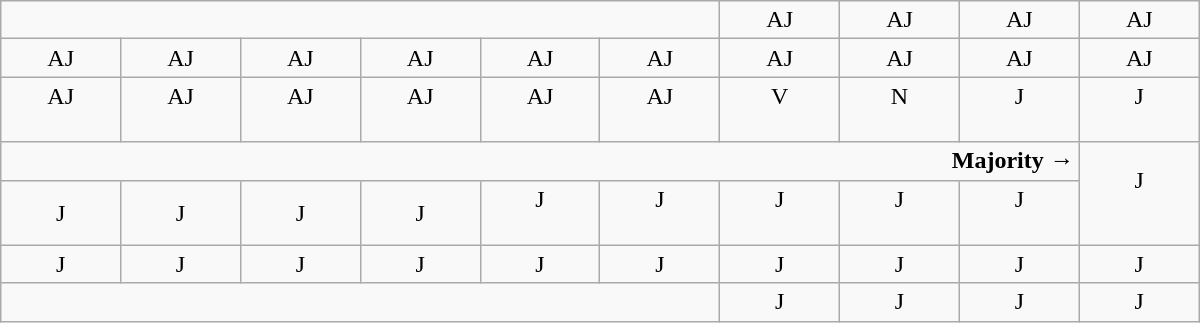<table class="wikitable" style="text-align:center" width=800px>
<tr>
<td colspan=6></td>
<td>AJ</td>
<td>AJ</td>
<td>AJ</td>
<td>AJ</td>
</tr>
<tr>
<td width=50px >AJ</td>
<td width=50px >AJ</td>
<td width=50px >AJ</td>
<td width=50px >AJ</td>
<td width=50px >AJ</td>
<td width=50px >AJ</td>
<td width=50px >AJ</td>
<td width=50px >AJ</td>
<td width=50px >AJ</td>
<td width=50px >AJ</td>
</tr>
<tr>
<td>AJ<br><br></td>
<td>AJ<br><br></td>
<td>AJ<br><br></td>
<td>AJ<br><br></td>
<td>AJ<br><br></td>
<td>AJ<br><br></td>
<td>V<br><br></td>
<td>N<br><br></td>
<td>J<br><br></td>
<td>J<br><br></td>
</tr>
<tr>
<td colspan=9 align=right><strong>Majority →</strong></td>
<td rowspan=2 >J<br><br></td>
</tr>
<tr>
<td>J</td>
<td>J</td>
<td>J</td>
<td>J</td>
<td>J<br><br></td>
<td>J<br><br></td>
<td>J<br><br></td>
<td>J<br><br></td>
<td>J<br><br></td>
</tr>
<tr>
<td>J</td>
<td>J</td>
<td>J</td>
<td>J</td>
<td>J</td>
<td>J</td>
<td>J</td>
<td>J</td>
<td>J</td>
<td>J</td>
</tr>
<tr>
<td colspan=6></td>
<td>J</td>
<td>J</td>
<td>J</td>
<td>J</td>
</tr>
</table>
